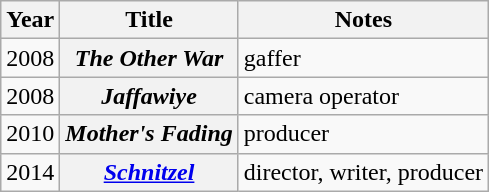<table class="wikitable sortable plainrowheaders">
<tr>
<th scope="col">Year</th>
<th scope="col">Title</th>
<th scope="col" class="unsortable">Notes</th>
</tr>
<tr>
<td align="center">2008</td>
<th scope="row"><em>The Other War</em></th>
<td>gaffer</td>
</tr>
<tr>
<td align="center">2008</td>
<th scope="row"><em>Jaffawiye</em></th>
<td>camera operator</td>
</tr>
<tr>
<td align="center">2010</td>
<th scope="row"><em>Mother's Fading</em></th>
<td>producer</td>
</tr>
<tr>
<td align="center">2014</td>
<th scope="row"><a href='#'><em>Schnitzel</em></a></th>
<td>director, writer, producer</td>
</tr>
</table>
